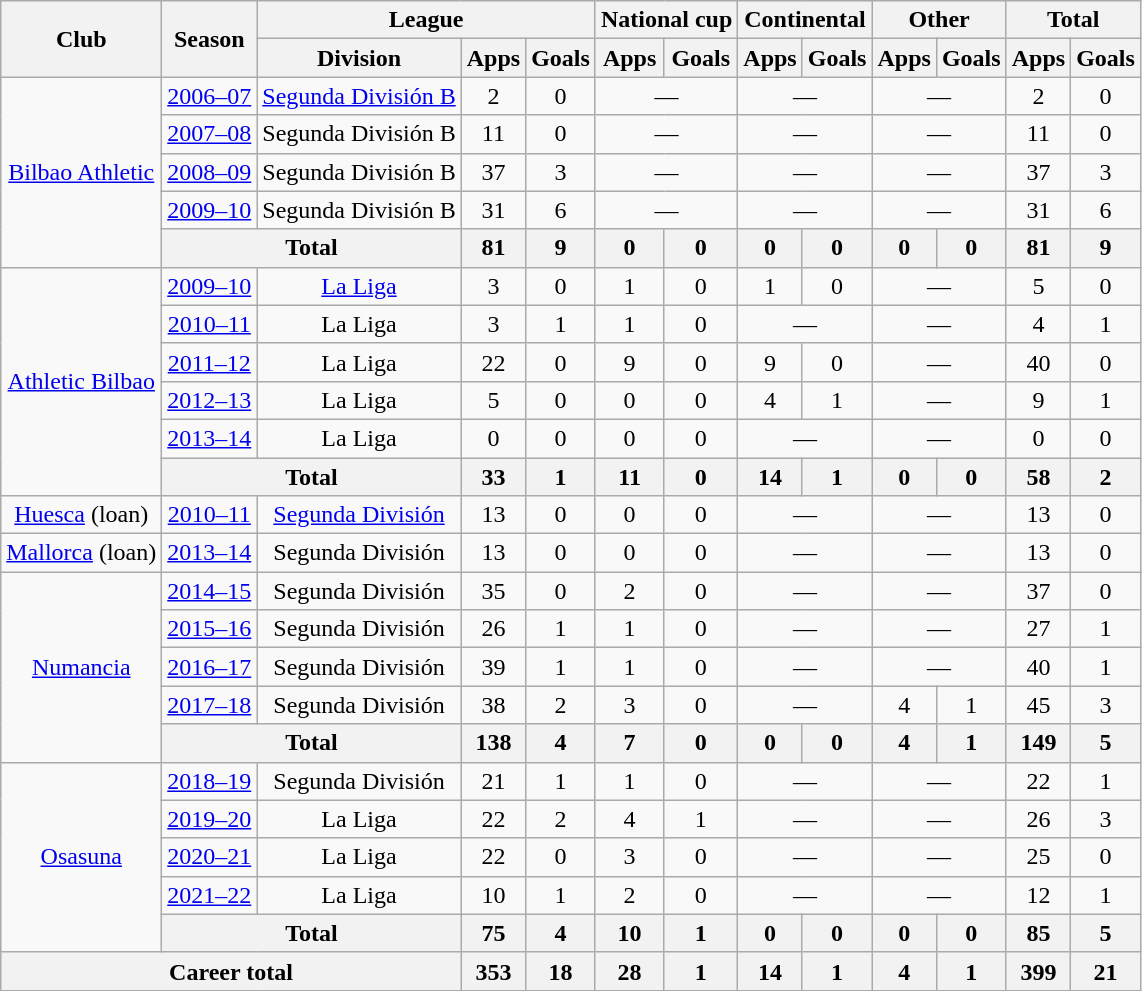<table class="wikitable" style="text-align: center">
<tr>
<th rowspan="2">Club</th>
<th rowspan="2">Season</th>
<th colspan="3">League</th>
<th colspan="2">National cup</th>
<th colspan="2">Continental</th>
<th colspan="2">Other</th>
<th colspan="2">Total</th>
</tr>
<tr>
<th>Division</th>
<th>Apps</th>
<th>Goals</th>
<th>Apps</th>
<th>Goals</th>
<th>Apps</th>
<th>Goals</th>
<th>Apps</th>
<th>Goals</th>
<th>Apps</th>
<th>Goals</th>
</tr>
<tr>
<td rowspan="5"><a href='#'>Bilbao Athletic</a></td>
<td><a href='#'>2006–07</a></td>
<td><a href='#'>Segunda División B</a></td>
<td>2</td>
<td>0</td>
<td colspan="2">—</td>
<td colspan="2">—</td>
<td colspan="2">—</td>
<td>2</td>
<td>0</td>
</tr>
<tr>
<td><a href='#'>2007–08</a></td>
<td>Segunda División B</td>
<td>11</td>
<td>0</td>
<td colspan="2">—</td>
<td colspan="2">—</td>
<td colspan="2">—</td>
<td>11</td>
<td>0</td>
</tr>
<tr>
<td><a href='#'>2008–09</a></td>
<td>Segunda División B</td>
<td>37</td>
<td>3</td>
<td colspan="2">—</td>
<td colspan="2">—</td>
<td colspan="2">—</td>
<td>37</td>
<td>3</td>
</tr>
<tr>
<td><a href='#'>2009–10</a></td>
<td>Segunda División B</td>
<td>31</td>
<td>6</td>
<td colspan="2">—</td>
<td colspan="2">—</td>
<td colspan="2">—</td>
<td>31</td>
<td>6</td>
</tr>
<tr>
<th colspan="2">Total</th>
<th>81</th>
<th>9</th>
<th>0</th>
<th>0</th>
<th>0</th>
<th>0</th>
<th>0</th>
<th>0</th>
<th>81</th>
<th>9</th>
</tr>
<tr>
<td rowspan="6"><a href='#'>Athletic Bilbao</a></td>
<td><a href='#'>2009–10</a></td>
<td><a href='#'>La Liga</a></td>
<td>3</td>
<td>0</td>
<td>1</td>
<td>0</td>
<td>1</td>
<td>0</td>
<td colspan="2">—</td>
<td>5</td>
<td>0</td>
</tr>
<tr>
<td><a href='#'>2010–11</a></td>
<td>La Liga</td>
<td>3</td>
<td>1</td>
<td>1</td>
<td>0</td>
<td colspan="2">—</td>
<td colspan="2">—</td>
<td>4</td>
<td>1</td>
</tr>
<tr>
<td><a href='#'>2011–12</a></td>
<td>La Liga</td>
<td>22</td>
<td>0</td>
<td>9</td>
<td>0</td>
<td>9</td>
<td>0</td>
<td colspan="2">—</td>
<td>40</td>
<td>0</td>
</tr>
<tr>
<td><a href='#'>2012–13</a></td>
<td>La Liga</td>
<td>5</td>
<td>0</td>
<td>0</td>
<td>0</td>
<td>4</td>
<td>1</td>
<td colspan="2">—</td>
<td>9</td>
<td>1</td>
</tr>
<tr>
<td><a href='#'>2013–14</a></td>
<td>La Liga</td>
<td>0</td>
<td>0</td>
<td>0</td>
<td>0</td>
<td colspan="2">—</td>
<td colspan="2">—</td>
<td>0</td>
<td>0</td>
</tr>
<tr>
<th colspan="2">Total</th>
<th>33</th>
<th>1</th>
<th>11</th>
<th>0</th>
<th>14</th>
<th>1</th>
<th>0</th>
<th>0</th>
<th>58</th>
<th>2</th>
</tr>
<tr>
<td><a href='#'>Huesca</a> (loan)</td>
<td><a href='#'>2010–11</a></td>
<td><a href='#'>Segunda División</a></td>
<td>13</td>
<td>0</td>
<td>0</td>
<td>0</td>
<td colspan="2">—</td>
<td colspan="2">—</td>
<td>13</td>
<td>0</td>
</tr>
<tr>
<td><a href='#'>Mallorca</a> (loan)</td>
<td><a href='#'>2013–14</a></td>
<td>Segunda División</td>
<td>13</td>
<td>0</td>
<td>0</td>
<td>0</td>
<td colspan="2">—</td>
<td colspan="2">—</td>
<td>13</td>
<td>0</td>
</tr>
<tr>
<td rowspan="5"><a href='#'>Numancia</a></td>
<td><a href='#'>2014–15</a></td>
<td>Segunda División</td>
<td>35</td>
<td>0</td>
<td>2</td>
<td>0</td>
<td colspan="2">—</td>
<td colspan="2">—</td>
<td>37</td>
<td>0</td>
</tr>
<tr>
<td><a href='#'>2015–16</a></td>
<td>Segunda División</td>
<td>26</td>
<td>1</td>
<td>1</td>
<td>0</td>
<td colspan="2">—</td>
<td colspan="2">—</td>
<td>27</td>
<td>1</td>
</tr>
<tr>
<td><a href='#'>2016–17</a></td>
<td>Segunda División</td>
<td>39</td>
<td>1</td>
<td>1</td>
<td>0</td>
<td colspan="2">—</td>
<td colspan="2">—</td>
<td>40</td>
<td>1</td>
</tr>
<tr>
<td><a href='#'>2017–18</a></td>
<td>Segunda División</td>
<td>38</td>
<td>2</td>
<td>3</td>
<td>0</td>
<td colspan="2">—</td>
<td>4</td>
<td>1</td>
<td>45</td>
<td>3</td>
</tr>
<tr>
<th colspan="2">Total</th>
<th>138</th>
<th>4</th>
<th>7</th>
<th>0</th>
<th>0</th>
<th>0</th>
<th>4</th>
<th>1</th>
<th>149</th>
<th>5</th>
</tr>
<tr>
<td rowspan="5"><a href='#'>Osasuna</a></td>
<td><a href='#'>2018–19</a></td>
<td>Segunda División</td>
<td>21</td>
<td>1</td>
<td>1</td>
<td>0</td>
<td colspan="2">—</td>
<td colspan="2">—</td>
<td>22</td>
<td>1</td>
</tr>
<tr>
<td><a href='#'>2019–20</a></td>
<td>La Liga</td>
<td>22</td>
<td>2</td>
<td>4</td>
<td>1</td>
<td colspan="2">—</td>
<td colspan="2">—</td>
<td>26</td>
<td>3</td>
</tr>
<tr>
<td><a href='#'>2020–21</a></td>
<td>La Liga</td>
<td>22</td>
<td>0</td>
<td>3</td>
<td>0</td>
<td colspan="2">—</td>
<td colspan="2">—</td>
<td>25</td>
<td>0</td>
</tr>
<tr>
<td><a href='#'>2021–22</a></td>
<td>La Liga</td>
<td>10</td>
<td>1</td>
<td>2</td>
<td>0</td>
<td colspan="2">—</td>
<td colspan="2">—</td>
<td>12</td>
<td>1</td>
</tr>
<tr>
<th colspan="2">Total</th>
<th>75</th>
<th>4</th>
<th>10</th>
<th>1</th>
<th>0</th>
<th>0</th>
<th>0</th>
<th>0</th>
<th>85</th>
<th>5</th>
</tr>
<tr>
<th colspan="3">Career total</th>
<th>353</th>
<th>18</th>
<th>28</th>
<th>1</th>
<th>14</th>
<th>1</th>
<th>4</th>
<th>1</th>
<th>399</th>
<th>21</th>
</tr>
</table>
